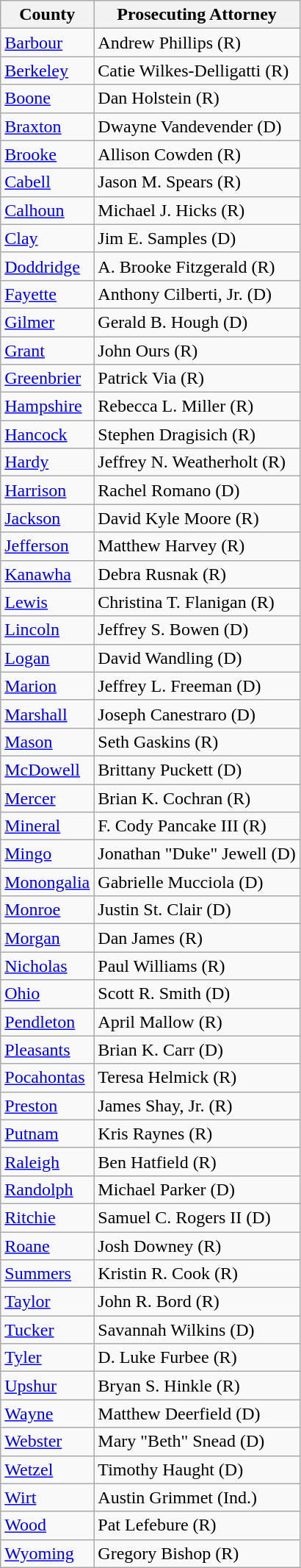<table class="wikitable">
<tr>
<th>County</th>
<th>Prosecuting Attorney</th>
</tr>
<tr>
<td><a href='#'>Barbour</a></td>
<td>Andrew Phillips (R)</td>
</tr>
<tr>
<td><a href='#'>Berkeley</a></td>
<td>Catie Wilkes-Delligatti (R)</td>
</tr>
<tr>
<td><a href='#'>Boone</a></td>
<td>Dan Holstein (R)</td>
</tr>
<tr>
<td><a href='#'>Braxton</a></td>
<td>Dwayne Vandevender (D)</td>
</tr>
<tr>
<td><a href='#'>Brooke</a></td>
<td>Allison Cowden (R)</td>
</tr>
<tr>
<td><a href='#'>Cabell</a></td>
<td>Jason M. Spears (R)</td>
</tr>
<tr>
<td><a href='#'>Calhoun</a></td>
<td>Michael J. Hicks (R)</td>
</tr>
<tr>
<td><a href='#'>Clay</a></td>
<td>Jim E. Samples (D)</td>
</tr>
<tr>
<td><a href='#'>Doddridge</a></td>
<td>A. Brooke Fitzgerald (R)</td>
</tr>
<tr>
<td><a href='#'>Fayette</a></td>
<td>Anthony Cilberti, Jr. (D)</td>
</tr>
<tr>
<td><a href='#'>Gilmer</a></td>
<td>Gerald B. Hough (D)</td>
</tr>
<tr>
<td><a href='#'>Grant</a></td>
<td>John Ours (R)</td>
</tr>
<tr>
<td><a href='#'>Greenbrier</a></td>
<td>Patrick Via (R)</td>
</tr>
<tr>
<td><a href='#'>Hampshire</a></td>
<td>Rebecca L. Miller (R)</td>
</tr>
<tr>
<td><a href='#'>Hancock</a></td>
<td>Stephen Dragisich (R)</td>
</tr>
<tr>
<td><a href='#'>Hardy</a></td>
<td>Jeffrey N. Weatherholt (R)</td>
</tr>
<tr>
<td><a href='#'>Harrison</a></td>
<td>Rachel Romano (D)</td>
</tr>
<tr>
<td><a href='#'>Jackson</a></td>
<td>David Kyle Moore (R)</td>
</tr>
<tr>
<td><a href='#'>Jefferson</a></td>
<td>Matthew Harvey (R)</td>
</tr>
<tr>
<td><a href='#'>Kanawha</a></td>
<td>Debra Rusnak  (R)</td>
</tr>
<tr>
<td><a href='#'>Lewis</a></td>
<td>Christina T. Flanigan (R)</td>
</tr>
<tr>
<td><a href='#'>Lincoln</a></td>
<td>Jeffrey S. Bowen (D)</td>
</tr>
<tr>
<td><a href='#'>Logan</a></td>
<td>David Wandling (D)</td>
</tr>
<tr>
<td><a href='#'>Marion</a></td>
<td>Jeffrey L. Freeman (D)</td>
</tr>
<tr>
<td><a href='#'>Marshall</a></td>
<td>Joseph Canestraro (D)</td>
</tr>
<tr>
<td><a href='#'>Mason</a></td>
<td>Seth Gaskins (R)</td>
</tr>
<tr>
<td><a href='#'>McDowell</a></td>
<td>Brittany Puckett (D)</td>
</tr>
<tr>
<td><a href='#'>Mercer</a></td>
<td>Brian K. Cochran (R)</td>
</tr>
<tr>
<td><a href='#'>Mineral</a></td>
<td>F. Cody Pancake III (R)</td>
</tr>
<tr>
<td><a href='#'>Mingo</a></td>
<td>Jonathan "Duke" Jewell (D)</td>
</tr>
<tr>
<td><a href='#'>Monongalia</a></td>
<td>Gabrielle Mucciola (D)</td>
</tr>
<tr>
<td><a href='#'>Monroe</a></td>
<td>Justin St. Clair (D)</td>
</tr>
<tr>
<td><a href='#'>Morgan</a></td>
<td>Dan James (R)</td>
</tr>
<tr>
<td><a href='#'>Nicholas</a></td>
<td>Paul Williams (R)</td>
</tr>
<tr>
<td><a href='#'>Ohio</a></td>
<td>Scott R. Smith (D)</td>
</tr>
<tr>
<td><a href='#'>Pendleton</a></td>
<td>April Mallow (R)</td>
</tr>
<tr>
<td><a href='#'>Pleasants</a></td>
<td>Brian K. Carr (D)</td>
</tr>
<tr>
<td><a href='#'>Pocahontas</a></td>
<td>Teresa Helmick (R)</td>
</tr>
<tr>
<td><a href='#'>Preston</a></td>
<td>James Shay, Jr. (R)</td>
</tr>
<tr>
<td><a href='#'>Putnam</a></td>
<td>Kris Raynes (R)</td>
</tr>
<tr>
<td><a href='#'>Raleigh</a></td>
<td>Ben Hatfield (R)</td>
</tr>
<tr>
<td><a href='#'>Randolph</a></td>
<td>Michael Parker (D)</td>
</tr>
<tr>
<td><a href='#'>Ritchie</a></td>
<td>Samuel C. Rogers II (D)</td>
</tr>
<tr>
<td><a href='#'>Roane</a></td>
<td>Josh Downey (R)</td>
</tr>
<tr>
<td><a href='#'>Summers</a></td>
<td>Kristin R. Cook (R)</td>
</tr>
<tr>
<td><a href='#'>Taylor</a></td>
<td>John R. Bord (R)</td>
</tr>
<tr>
<td><a href='#'>Tucker</a></td>
<td>Savannah Wilkins (D)</td>
</tr>
<tr>
<td><a href='#'>Tyler</a></td>
<td>D. Luke Furbee (R)</td>
</tr>
<tr>
<td><a href='#'>Upshur</a></td>
<td>Bryan S. Hinkle (R)</td>
</tr>
<tr>
<td><a href='#'>Wayne</a></td>
<td>Matthew Deerfield (D)</td>
</tr>
<tr>
<td><a href='#'>Webster</a></td>
<td>Mary "Beth" Snead (D)</td>
</tr>
<tr>
<td><a href='#'>Wetzel</a></td>
<td>Timothy Haught (D)</td>
</tr>
<tr>
<td><a href='#'>Wirt</a></td>
<td>Austin Grimmet (Ind.)</td>
</tr>
<tr>
<td><a href='#'>Wood</a></td>
<td>Pat Lefebure (R)</td>
</tr>
<tr>
<td><a href='#'>Wyoming</a></td>
<td>Gregory Bishop (R)</td>
</tr>
</table>
